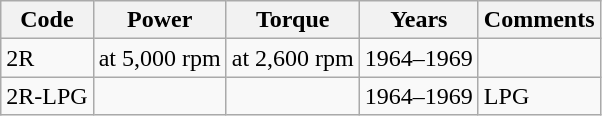<table class="wikitable">
<tr>
<th>Code</th>
<th>Power</th>
<th>Torque</th>
<th>Years</th>
<th>Comments</th>
</tr>
<tr>
<td>2R</td>
<td> at 5,000 rpm</td>
<td> at 2,600 rpm</td>
<td>1964–1969</td>
<td></td>
</tr>
<tr>
<td>2R-LPG</td>
<td></td>
<td></td>
<td>1964–1969</td>
<td>LPG</td>
</tr>
</table>
